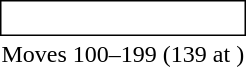<table style="display:inline; display:inline-table;">
<tr>
<td style="border: solid thin; padding: 2px;"><br></td>
</tr>
<tr>
<td style="text-align:center">Moves 100–199 (139 at )</td>
</tr>
</table>
